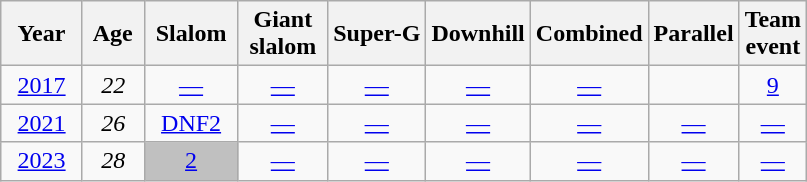<table class=wikitable style="text-align:center">
<tr>
<th>  Year  </th>
<th> Age </th>
<th> Slalom </th>
<th> Giant <br> slalom </th>
<th>Super-G</th>
<th>Downhill</th>
<th>Combined</th>
<th>Parallel</th>
<th>Team<br>event</th>
</tr>
<tr>
<td><a href='#'>2017</a></td>
<td><em>22</em></td>
<td><a href='#'>—</a></td>
<td><a href='#'>—</a></td>
<td><a href='#'>—</a></td>
<td><a href='#'>—</a></td>
<td><a href='#'>—</a></td>
<td></td>
<td><a href='#'>9</a></td>
</tr>
<tr>
<td><a href='#'>2021</a></td>
<td><em>26</em></td>
<td><a href='#'>DNF2</a></td>
<td><a href='#'>—</a></td>
<td><a href='#'>—</a></td>
<td><a href='#'>—</a></td>
<td><a href='#'>—</a></td>
<td><a href='#'>—</a></td>
<td><a href='#'>—</a></td>
</tr>
<tr>
<td><a href='#'>2023</a></td>
<td><em>28</em></td>
<td bgcolor=silver><a href='#'>2</a></td>
<td><a href='#'>—</a></td>
<td><a href='#'>—</a></td>
<td><a href='#'>—</a></td>
<td><a href='#'>—</a></td>
<td><a href='#'>—</a></td>
<td><a href='#'>—</a></td>
</tr>
</table>
